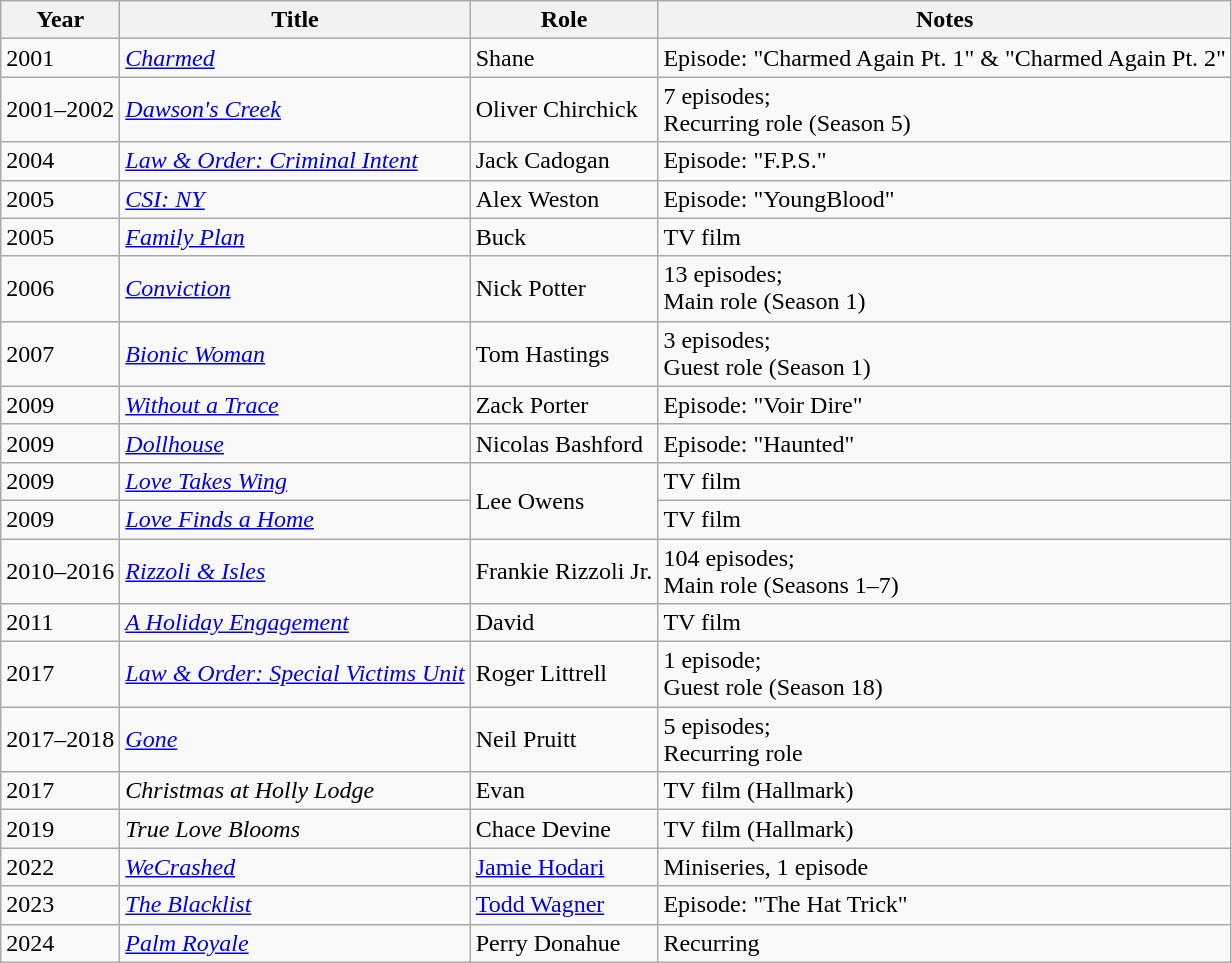<table class="wikitable sortable">
<tr>
<th>Year</th>
<th>Title</th>
<th>Role</th>
<th class="unsortable">Notes</th>
</tr>
<tr>
<td>2001</td>
<td><em><a href='#'>Charmed</a></em></td>
<td>Shane</td>
<td>Episode: "Charmed Again Pt. 1" & "Charmed Again Pt. 2"</td>
</tr>
<tr>
<td>2001–2002</td>
<td><em><a href='#'>Dawson's Creek</a></em></td>
<td>Oliver Chirchick</td>
<td>7 episodes; <br> Recurring role (Season 5)</td>
</tr>
<tr>
<td>2004</td>
<td><em><a href='#'>Law & Order: Criminal Intent</a></em></td>
<td>Jack Cadogan</td>
<td>Episode: "F.P.S."</td>
</tr>
<tr>
<td>2005</td>
<td><em><a href='#'>CSI: NY</a></em></td>
<td>Alex Weston</td>
<td>Episode: "YoungBlood"</td>
</tr>
<tr>
<td>2005</td>
<td><em><a href='#'>Family Plan</a></em></td>
<td>Buck</td>
<td>TV film</td>
</tr>
<tr>
<td>2006</td>
<td><em><a href='#'>Conviction</a></em></td>
<td>Nick Potter</td>
<td>13 episodes; <br> Main role (Season 1)</td>
</tr>
<tr>
<td>2007</td>
<td><em><a href='#'>Bionic Woman</a></em></td>
<td>Tom Hastings</td>
<td>3 episodes; <br> Guest role (Season 1)</td>
</tr>
<tr>
<td>2009</td>
<td><em><a href='#'>Without a Trace</a></em></td>
<td>Zack Porter</td>
<td>Episode: "Voir Dire"</td>
</tr>
<tr>
<td>2009</td>
<td><em><a href='#'>Dollhouse</a></em></td>
<td>Nicolas Bashford</td>
<td>Episode: "Haunted"</td>
</tr>
<tr>
<td>2009</td>
<td><em><a href='#'>Love Takes Wing</a></em></td>
<td rowspan='2'>Lee Owens</td>
<td>TV film</td>
</tr>
<tr>
<td>2009</td>
<td><em><a href='#'>Love Finds a Home</a></em></td>
<td>TV film</td>
</tr>
<tr>
<td>2010–2016</td>
<td><em><a href='#'>Rizzoli & Isles</a></em></td>
<td>Frankie Rizzoli Jr.</td>
<td>104 episodes; <br> Main role (Seasons 1–7)</td>
</tr>
<tr>
<td>2011</td>
<td><em><a href='#'>A Holiday Engagement</a></em></td>
<td>David</td>
<td>TV film</td>
</tr>
<tr>
<td>2017</td>
<td><em><a href='#'>Law & Order: Special Victims Unit</a></em></td>
<td>Roger Littrell</td>
<td>1 episode; <br> Guest role (Season 18)</td>
</tr>
<tr>
<td>2017–2018</td>
<td><em><a href='#'>Gone</a></em></td>
<td>Neil Pruitt</td>
<td>5 episodes; <br> Recurring role</td>
</tr>
<tr>
<td>2017</td>
<td><em>Christmas at Holly Lodge</em></td>
<td>Evan</td>
<td>TV film (Hallmark)</td>
</tr>
<tr>
<td>2019</td>
<td><em>True Love Blooms</em></td>
<td>Chace Devine</td>
<td>TV film (Hallmark)</td>
</tr>
<tr>
<td>2022</td>
<td><em><a href='#'>WeCrashed</a></em></td>
<td><a href='#'>Jamie Hodari</a></td>
<td>Miniseries, 1 episode</td>
</tr>
<tr>
<td>2023</td>
<td><em><a href='#'>The Blacklist</a></em></td>
<td><a href='#'>Todd Wagner</a></td>
<td>Episode: "The Hat Trick"</td>
</tr>
<tr>
<td>2024</td>
<td><em><a href='#'>Palm Royale</a></em></td>
<td>Perry Donahue</td>
<td>Recurring</td>
</tr>
</table>
